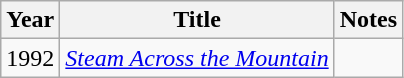<table class="wikitable">
<tr>
<th>Year</th>
<th>Title</th>
<th>Notes</th>
</tr>
<tr>
<td>1992</td>
<td><em><a href='#'>Steam Across the Mountain</a></em></td>
</tr>
</table>
